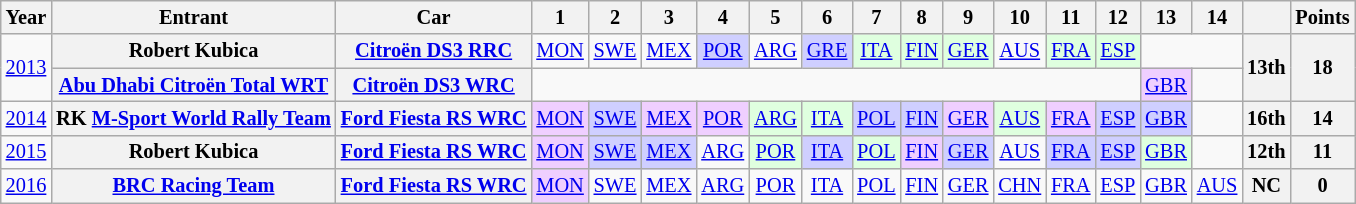<table class="wikitable" style="text-align:center; font-size:85%;">
<tr>
<th>Year</th>
<th>Entrant</th>
<th>Car</th>
<th>1</th>
<th>2</th>
<th>3</th>
<th>4</th>
<th>5</th>
<th>6</th>
<th>7</th>
<th>8</th>
<th>9</th>
<th>10</th>
<th>11</th>
<th>12</th>
<th>13</th>
<th>14</th>
<th></th>
<th>Points</th>
</tr>
<tr>
<td rowspan=2><a href='#'>2013</a></td>
<th nowrap>Robert Kubica</th>
<th nowrap><a href='#'>Citroën DS3 RRC</a></th>
<td><a href='#'>MON</a></td>
<td><a href='#'>SWE</a></td>
<td><a href='#'>MEX</a></td>
<td style="background:#CFCFFF;"><a href='#'>POR</a><br></td>
<td><a href='#'>ARG</a></td>
<td style="background:#CFCFFF;"><a href='#'>GRE</a><br></td>
<td style="background:#DFFFDF;"><a href='#'>ITA</a><br></td>
<td style="background:#DFFFDF;"><a href='#'>FIN</a><br></td>
<td style="background:#DFFFDF;"><a href='#'>GER</a><br></td>
<td><a href='#'>AUS</a></td>
<td style="background:#DFFFDF;"><a href='#'>FRA</a><br></td>
<td style="background:#DFFFDF;"><a href='#'>ESP</a><br></td>
<td colspan=2></td>
<th rowspan=2>13th</th>
<th rowspan=2>18</th>
</tr>
<tr>
<th nowrap><a href='#'>Abu Dhabi Citroën Total WRT</a></th>
<th nowrap><a href='#'>Citroën DS3 WRC</a></th>
<td colspan=12></td>
<td style="background:#EFCFFF;"><a href='#'>GBR</a><br></td>
<td></td>
</tr>
<tr>
<td><a href='#'>2014</a></td>
<th nowrap>RK <a href='#'>M-Sport World Rally Team</a></th>
<th nowrap><a href='#'>Ford Fiesta RS WRC</a></th>
<td style="background:#EFCFFF;"><a href='#'>MON</a><br></td>
<td style="background:#CFCFFF;"><a href='#'>SWE</a><br></td>
<td style="background:#EFCFFF;"><a href='#'>MEX</a><br></td>
<td style="background:#EFCFFF;"><a href='#'>POR</a><br></td>
<td style="background:#DFFFDF;"><a href='#'>ARG</a><br></td>
<td style="background:#DFFFDF;"><a href='#'>ITA</a><br></td>
<td style="background:#CFCFFF;"><a href='#'>POL</a><br></td>
<td style="background:#CFCFFF;"><a href='#'>FIN</a><br></td>
<td style="background:#EFCFFF;"><a href='#'>GER</a><br></td>
<td style="background:#DFFFDF;"><a href='#'>AUS</a><br></td>
<td style="background:#EFCFFF;"><a href='#'>FRA</a><br></td>
<td style="background:#CFCFFF;"><a href='#'>ESP</a><br></td>
<td style="background:#CFCFFF;"><a href='#'>GBR</a><br></td>
<td></td>
<th>16th</th>
<th>14</th>
</tr>
<tr>
<td><a href='#'>2015</a></td>
<th nowrap>Robert Kubica</th>
<th nowrap><a href='#'>Ford Fiesta RS WRC</a></th>
<td style="background:#EFCFFF;"><a href='#'>MON</a><br></td>
<td style="background:#CFCFFF;"><a href='#'>SWE</a><br></td>
<td style="background:#CFCFFF;"><a href='#'>MEX</a><br></td>
<td><a href='#'>ARG</a></td>
<td style="background:#DFFFDF;"><a href='#'>POR</a><br></td>
<td style="background:#CFCFFF;"><a href='#'>ITA</a><br></td>
<td style="background:#DFFFDF;"><a href='#'>POL</a><br></td>
<td style="background:#EFCFFF;"><a href='#'>FIN</a><br></td>
<td style="background:#CFCFFF;"><a href='#'>GER</a><br></td>
<td><a href='#'>AUS</a></td>
<td style="background:#CFCFFF;"><a href='#'>FRA</a><br></td>
<td style="background:#CFCFFF;"><a href='#'>ESP</a><br></td>
<td style="background:#DFFFDF;"><a href='#'>GBR</a><br></td>
<td></td>
<th>12th</th>
<th>11</th>
</tr>
<tr>
<td><a href='#'>2016</a></td>
<th nowrap><a href='#'>BRC Racing Team</a></th>
<th nowrap><a href='#'>Ford Fiesta RS WRC</a></th>
<td style="background:#EFCFFF;"><a href='#'>MON</a><br></td>
<td><a href='#'>SWE</a><br></td>
<td><a href='#'>MEX</a></td>
<td><a href='#'>ARG</a></td>
<td><a href='#'>POR</a></td>
<td><a href='#'>ITA</a></td>
<td><a href='#'>POL</a></td>
<td><a href='#'>FIN</a></td>
<td><a href='#'>GER</a></td>
<td><a href='#'>CHN</a><br></td>
<td><a href='#'>FRA</a></td>
<td><a href='#'>ESP</a></td>
<td><a href='#'>GBR</a></td>
<td><a href='#'>AUS</a></td>
<th>NC</th>
<th>0</th>
</tr>
</table>
